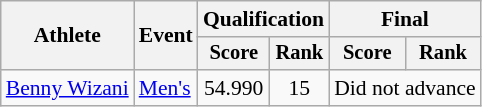<table class=wikitable style=font-size:90%;text-align:center>
<tr>
<th rowspan=2>Athlete</th>
<th rowspan=2>Event</th>
<th colspan=2>Qualification</th>
<th colspan=2>Final</th>
</tr>
<tr style=font-size:95%>
<th>Score</th>
<th>Rank</th>
<th>Score</th>
<th>Rank</th>
</tr>
<tr>
<td align=left><a href='#'>Benny Wizani</a></td>
<td align=left><a href='#'>Men's</a></td>
<td>54.990</td>
<td>15</td>
<td colspan=2>Did not advance</td>
</tr>
</table>
